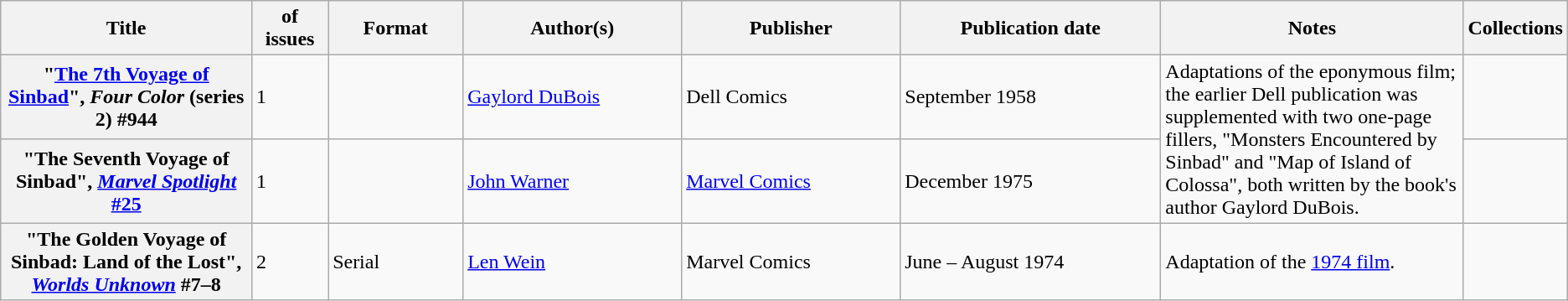<table class="wikitable">
<tr>
<th>Title</th>
<th style="width:40pt"> of issues</th>
<th style="width:75pt">Format</th>
<th style="width:125pt">Author(s)</th>
<th style="width:125pt">Publisher</th>
<th style="width:150pt">Publication date</th>
<th style="width:175pt">Notes</th>
<th>Collections</th>
</tr>
<tr>
<th>"<a href='#'>The 7th Voyage of Sinbad</a>", <em>Four Color</em> (series 2) #944</th>
<td>1</td>
<td></td>
<td><a href='#'>Gaylord DuBois</a></td>
<td>Dell Comics</td>
<td>September 1958</td>
<td rowspan="2">Adaptations of the eponymous film; the earlier Dell publication was supplemented with two one-page fillers, "Monsters Encountered by Sinbad" and "Map of Island of Colossa", both written by the book's author Gaylord DuBois.</td>
<td></td>
</tr>
<tr>
<th>"The Seventh Voyage of Sinbad", <a href='#'><em>Marvel Spotlight</em> #25</a></th>
<td>1</td>
<td></td>
<td><a href='#'>John Warner</a></td>
<td><a href='#'>Marvel Comics</a></td>
<td>December 1975</td>
<td></td>
</tr>
<tr>
<th>"The Golden Voyage of Sinbad: Land of the Lost", <em><a href='#'>Worlds Unknown</a></em> #7–8</th>
<td>2</td>
<td>Serial</td>
<td><a href='#'>Len Wein</a></td>
<td>Marvel Comics</td>
<td>June – August 1974</td>
<td>Adaptation of the <a href='#'>1974 film</a>.</td>
<td></td>
</tr>
</table>
